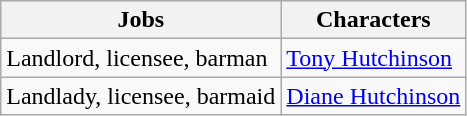<table class="wikitable">
<tr>
<th>Jobs</th>
<th>Characters</th>
</tr>
<tr>
<td>Landlord, licensee, barman</td>
<td><a href='#'>Tony Hutchinson</a></td>
</tr>
<tr>
<td>Landlady, licensee, barmaid</td>
<td><a href='#'>Diane Hutchinson</a></td>
</tr>
</table>
